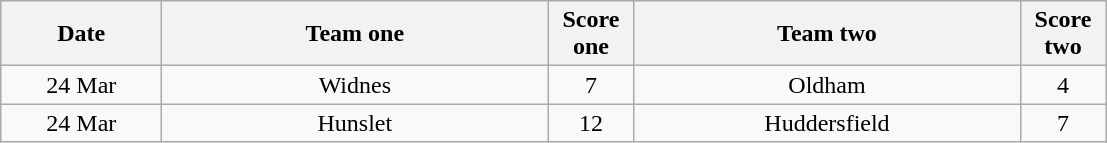<table class="wikitable" style="text-align: center">
<tr>
<th width=100>Date</th>
<th width=250>Team one</th>
<th width=50>Score one</th>
<th width=250>Team two</th>
<th width=50>Score two</th>
</tr>
<tr>
<td>24 Mar</td>
<td>Widnes</td>
<td>7</td>
<td>Oldham</td>
<td>4</td>
</tr>
<tr>
<td>24 Mar</td>
<td>Hunslet</td>
<td>12</td>
<td>Huddersfield</td>
<td>7</td>
</tr>
</table>
